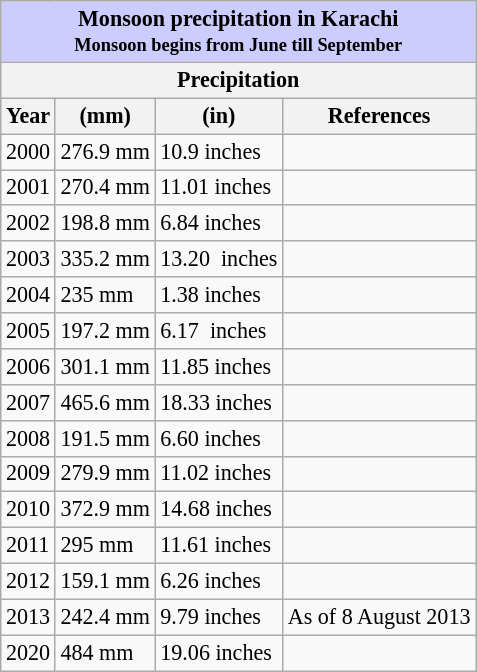<table class="wikitable"0" style="font-size:92%">
<tr>
<th colspan=4 style="background:#ccf;">Monsoon precipitation in Karachi<br><small>Monsoon begins from June till September</small></th>
</tr>
<tr>
<th colspan=4>Precipitation</th>
</tr>
<tr>
<th>Year</th>
<th>(mm)</th>
<th>(in)</th>
<th>References</th>
</tr>
<tr>
<td>2000</td>
<td>276.9 mm</td>
<td>10.9 inches</td>
<td></td>
</tr>
<tr>
<td>2001</td>
<td>270.4 mm</td>
<td>11.01 inches</td>
<td></td>
</tr>
<tr>
<td>2002</td>
<td>198.8 mm</td>
<td>6.84 inches</td>
<td></td>
</tr>
<tr>
<td>2003</td>
<td>335.2 mm</td>
<td>13.20  inches</td>
<td></td>
</tr>
<tr>
<td>2004</td>
<td>235 mm</td>
<td>1.38 inches</td>
<td></td>
</tr>
<tr>
<td>2005</td>
<td>197.2 mm</td>
<td>6.17  inches</td>
<td></td>
</tr>
<tr>
<td>2006</td>
<td>301.1 mm</td>
<td>11.85 inches</td>
<td></td>
</tr>
<tr>
<td>2007</td>
<td>465.6 mm</td>
<td>18.33 inches</td>
<td></td>
</tr>
<tr>
<td>2008</td>
<td>191.5 mm</td>
<td>6.60 inches</td>
<td></td>
</tr>
<tr>
<td>2009</td>
<td>279.9 mm</td>
<td>11.02 inches</td>
<td></td>
</tr>
<tr>
<td>2010</td>
<td>372.9 mm</td>
<td>14.68 inches</td>
<td></td>
</tr>
<tr>
<td>2011</td>
<td>295 mm</td>
<td>11.61 inches</td>
<td></td>
</tr>
<tr>
<td>2012</td>
<td>159.1 mm</td>
<td>6.26 inches</td>
<td></td>
</tr>
<tr>
<td>2013</td>
<td>242.4 mm</td>
<td>9.79 inches</td>
<td>As of 8 August 2013</td>
</tr>
<tr>
<td>2020</td>
<td>484 mm</td>
<td>19.06 inches</td>
<td></td>
</tr>
</table>
